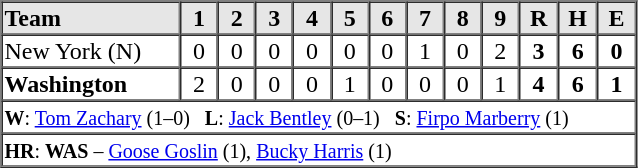<table border=1 cellspacing=0 width=425 style="margin-left:3em;">
<tr style="text-align:center; background-color:#e6e6e6;">
<th align=left width=125>Team</th>
<th width=25>1</th>
<th width=25>2</th>
<th width=25>3</th>
<th width=25>4</th>
<th width=25>5</th>
<th width=25>6</th>
<th width=25>7</th>
<th width=25>8</th>
<th width=25>9</th>
<th width=25>R</th>
<th width=25>H</th>
<th width=25>E</th>
</tr>
<tr style="text-align:center;">
<td align=left>New York (N)</td>
<td>0</td>
<td>0</td>
<td>0</td>
<td>0</td>
<td>0</td>
<td>0</td>
<td>1</td>
<td>0</td>
<td>2</td>
<td><strong>3</strong></td>
<td><strong>6</strong></td>
<td><strong>0</strong></td>
</tr>
<tr style="text-align:center;">
<td align=left><strong>Washington</strong></td>
<td>2</td>
<td>0</td>
<td>0</td>
<td>0</td>
<td>1</td>
<td>0</td>
<td>0</td>
<td>0</td>
<td>1</td>
<td><strong>4</strong></td>
<td><strong>6</strong></td>
<td><strong>1</strong></td>
</tr>
<tr style="text-align:left;">
<td colspan=13><small><strong>W</strong>: <a href='#'>Tom Zachary</a> (1–0)   <strong>L</strong>: <a href='#'>Jack Bentley</a> (0–1)   <strong>S</strong>:  <a href='#'>Firpo Marberry</a> (1)</small></td>
</tr>
<tr style="text-align:left;">
<td colspan=13><small><strong>HR</strong>: <strong>WAS</strong> – <a href='#'>Goose Goslin</a> (1), <a href='#'>Bucky Harris</a> (1)</small></td>
</tr>
</table>
